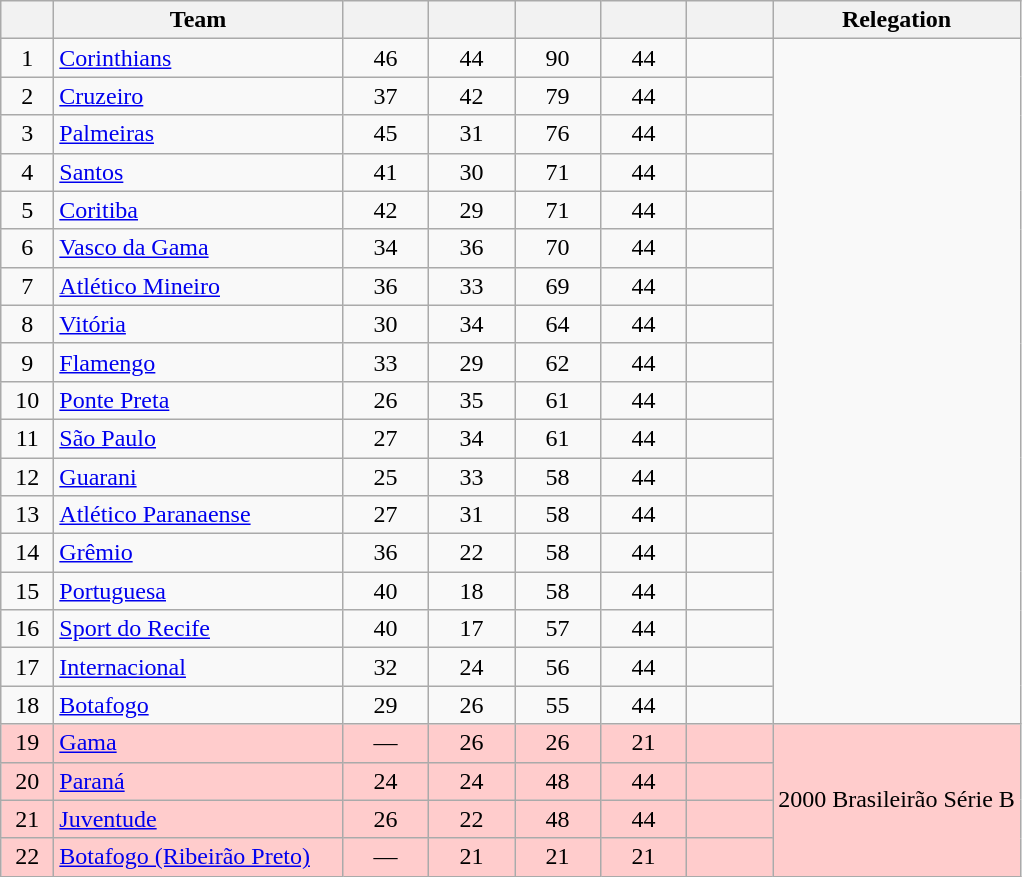<table class="wikitable sortable" style="text-align: center;">
<tr>
<th width=28></th>
<th width=185>Team</th>
<th width=50></th>
<th width=50></th>
<th width=50></th>
<th width=50></th>
<th width=50></th>
<th>Relegation</th>
</tr>
<tr>
<td>1</td>
<td align="left"><a href='#'>Corinthians</a></td>
<td>46</td>
<td>44</td>
<td>90</td>
<td>44</td>
<td><strong></strong></td>
<td rowspan=18></td>
</tr>
<tr>
<td>2</td>
<td align="left"><a href='#'>Cruzeiro</a></td>
<td>37</td>
<td>42</td>
<td>79</td>
<td>44</td>
<td><strong></strong></td>
</tr>
<tr>
<td>3</td>
<td align="left"><a href='#'>Palmeiras</a></td>
<td>45</td>
<td>31</td>
<td>76</td>
<td>44</td>
<td><strong></strong></td>
</tr>
<tr>
<td>4</td>
<td align="left"><a href='#'>Santos</a></td>
<td>41</td>
<td>30</td>
<td>71</td>
<td>44</td>
<td><strong></strong></td>
</tr>
<tr>
<td>5</td>
<td align="left"><a href='#'>Coritiba</a></td>
<td>42</td>
<td>29</td>
<td>71</td>
<td>44</td>
<td><strong></strong></td>
</tr>
<tr>
<td>6</td>
<td align="left"><a href='#'>Vasco da Gama</a></td>
<td>34</td>
<td>36</td>
<td>70</td>
<td>44</td>
<td><strong></strong></td>
</tr>
<tr>
<td>7</td>
<td align="left"><a href='#'>Atlético Mineiro</a></td>
<td>36</td>
<td>33</td>
<td>69</td>
<td>44</td>
<td><strong></strong></td>
</tr>
<tr>
<td>8</td>
<td align="left"><a href='#'>Vitória</a></td>
<td>30</td>
<td>34</td>
<td>64</td>
<td>44</td>
<td><strong></strong></td>
</tr>
<tr>
<td>9</td>
<td align="left"><a href='#'>Flamengo</a></td>
<td>33</td>
<td>29</td>
<td>62</td>
<td>44</td>
<td><strong></strong></td>
</tr>
<tr>
<td>10</td>
<td align="left"><a href='#'>Ponte Preta</a></td>
<td>26</td>
<td>35</td>
<td>61</td>
<td>44</td>
<td><strong></strong></td>
</tr>
<tr>
<td>11</td>
<td align="left"><a href='#'>São Paulo</a></td>
<td>27</td>
<td>34</td>
<td>61</td>
<td>44</td>
<td><strong></strong></td>
</tr>
<tr>
<td>12</td>
<td align="left"><a href='#'>Guarani</a></td>
<td>25</td>
<td>33</td>
<td>58</td>
<td>44</td>
<td><strong></strong></td>
</tr>
<tr>
<td>13</td>
<td align="left"><a href='#'>Atlético Paranaense</a></td>
<td>27</td>
<td>31</td>
<td>58</td>
<td>44</td>
<td><strong></strong></td>
</tr>
<tr>
<td>14</td>
<td align="left"><a href='#'>Grêmio</a></td>
<td>36</td>
<td>22</td>
<td>58</td>
<td>44</td>
<td><strong></strong></td>
</tr>
<tr>
<td>15</td>
<td align="left"><a href='#'>Portuguesa</a></td>
<td>40</td>
<td>18</td>
<td>58</td>
<td>44</td>
<td><strong></strong></td>
</tr>
<tr>
<td>16</td>
<td align="left"><a href='#'>Sport do Recife</a></td>
<td>40</td>
<td>17</td>
<td>57</td>
<td>44</td>
<td><strong></strong></td>
</tr>
<tr>
<td>17</td>
<td align="left"><a href='#'>Internacional</a></td>
<td>32</td>
<td>24</td>
<td>56</td>
<td>44</td>
<td><strong></strong></td>
</tr>
<tr>
<td>18</td>
<td align="left"><a href='#'>Botafogo</a></td>
<td>29</td>
<td>26</td>
<td>55</td>
<td>44</td>
<td><strong></strong></td>
</tr>
<tr bgcolor=#FFCCCC>
<td>19</td>
<td align="left"><a href='#'>Gama</a></td>
<td>—</td>
<td>26</td>
<td>26</td>
<td>21</td>
<td><strong></strong></td>
<td rowspan=4>2000 Brasileirão Série B</td>
</tr>
<tr bgcolor=#FFCCCC>
<td>20</td>
<td align="left"><a href='#'>Paraná</a></td>
<td>24</td>
<td>24</td>
<td>48</td>
<td>44</td>
<td><strong></strong></td>
</tr>
<tr bgcolor=#FFCCCC>
<td>21</td>
<td align="left"><a href='#'>Juventude</a></td>
<td>26</td>
<td>22</td>
<td>48</td>
<td>44</td>
<td><strong></strong></td>
</tr>
<tr bgcolor=#FFCCCC>
<td>22</td>
<td align="left"><a href='#'>Botafogo (Ribeirão Preto)</a></td>
<td>—</td>
<td>21</td>
<td>21</td>
<td>21</td>
<td><strong></strong></td>
</tr>
</table>
